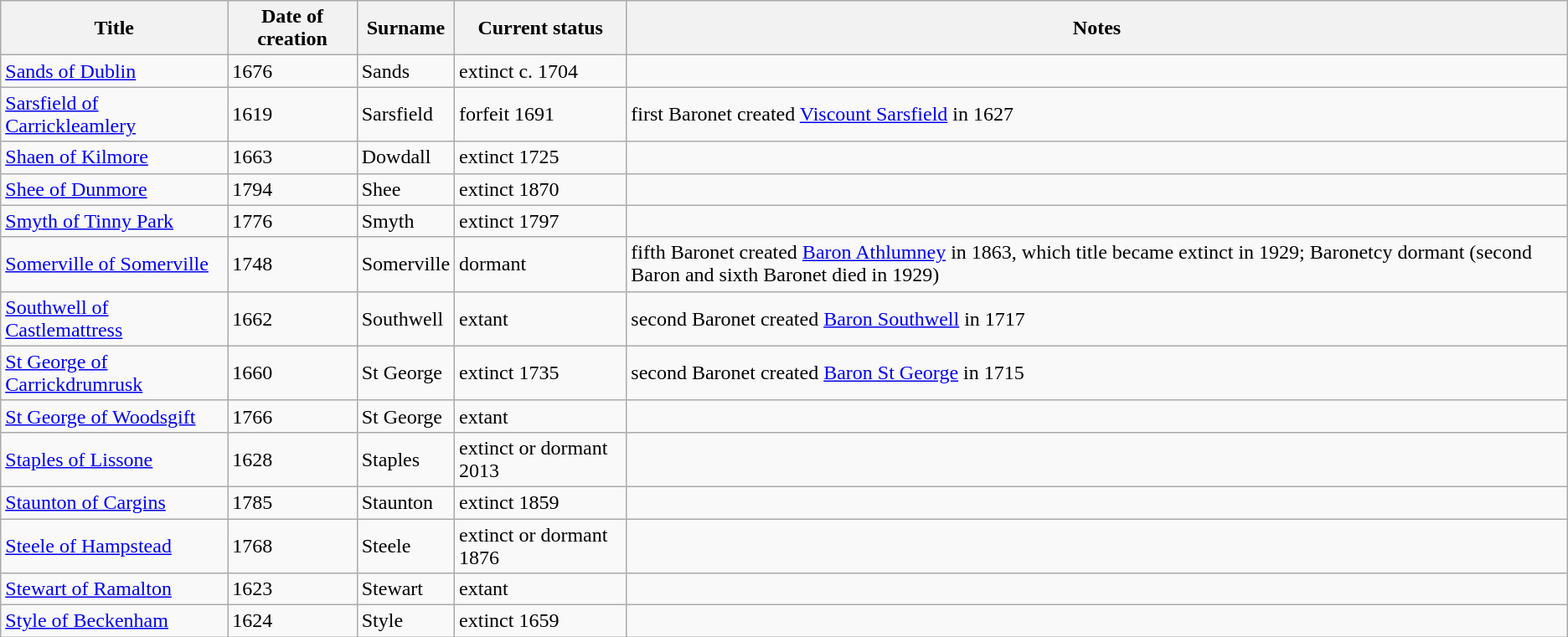<table class="wikitable">
<tr>
<th>Title</th>
<th>Date of creation</th>
<th>Surname</th>
<th>Current status</th>
<th>Notes</th>
</tr>
<tr>
<td><a href='#'>Sands of Dublin</a></td>
<td>1676</td>
<td>Sands</td>
<td>extinct c. 1704</td>
<td> </td>
</tr>
<tr>
<td><a href='#'>Sarsfield of Carrickleamlery</a></td>
<td>1619</td>
<td>Sarsfield</td>
<td>forfeit 1691</td>
<td>first Baronet created <a href='#'>Viscount Sarsfield</a> in 1627</td>
</tr>
<tr>
<td><a href='#'>Shaen of Kilmore</a></td>
<td>1663</td>
<td>Dowdall</td>
<td>extinct 1725</td>
<td> </td>
</tr>
<tr>
<td><a href='#'>Shee of Dunmore</a></td>
<td>1794</td>
<td>Shee</td>
<td>extinct 1870</td>
<td> </td>
</tr>
<tr>
<td><a href='#'>Smyth of Tinny Park</a></td>
<td>1776</td>
<td>Smyth</td>
<td>extinct 1797</td>
<td> </td>
</tr>
<tr>
<td><a href='#'>Somerville of Somerville</a></td>
<td>1748</td>
<td>Somerville</td>
<td>dormant</td>
<td>fifth Baronet created <a href='#'>Baron Athlumney</a> in 1863, which title became extinct in 1929; Baronetcy dormant (second Baron and sixth Baronet died in 1929)</td>
</tr>
<tr>
<td><a href='#'>Southwell of Castlemattress</a></td>
<td>1662</td>
<td>Southwell</td>
<td>extant</td>
<td>second Baronet created <a href='#'>Baron Southwell</a> in 1717</td>
</tr>
<tr>
<td><a href='#'>St George of Carrickdrumrusk</a></td>
<td>1660</td>
<td>St George</td>
<td>extinct 1735</td>
<td>second Baronet created <a href='#'>Baron St George</a> in 1715</td>
</tr>
<tr>
<td><a href='#'>St George of Woodsgift</a></td>
<td>1766</td>
<td>St George</td>
<td>extant</td>
<td> </td>
</tr>
<tr>
<td><a href='#'>Staples of Lissone</a></td>
<td>1628</td>
<td>Staples</td>
<td>extinct or dormant 2013</td>
<td> </td>
</tr>
<tr>
<td><a href='#'>Staunton of Cargins</a></td>
<td>1785</td>
<td>Staunton</td>
<td>extinct 1859</td>
<td> </td>
</tr>
<tr>
<td><a href='#'>Steele of Hampstead</a></td>
<td>1768</td>
<td>Steele</td>
<td>extinct or dormant 1876</td>
<td> </td>
</tr>
<tr>
<td><a href='#'>Stewart of Ramalton</a></td>
<td>1623</td>
<td>Stewart</td>
<td>extant</td>
<td> </td>
</tr>
<tr>
<td><a href='#'>Style of Beckenham</a></td>
<td>1624</td>
<td>Style</td>
<td>extinct 1659</td>
<td> </td>
</tr>
</table>
